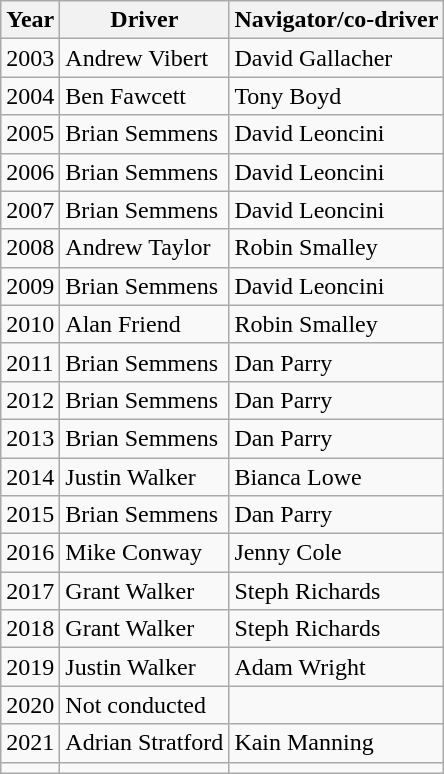<table class="wikitable">
<tr>
<th>Year</th>
<th>Driver</th>
<th>Navigator/co-driver</th>
</tr>
<tr>
<td>2003</td>
<td>Andrew Vibert</td>
<td>David Gallacher</td>
</tr>
<tr>
<td>2004</td>
<td>Ben Fawcett</td>
<td>Tony Boyd</td>
</tr>
<tr>
<td>2005</td>
<td>Brian Semmens</td>
<td>David Leoncini</td>
</tr>
<tr>
<td>2006</td>
<td>Brian Semmens</td>
<td>David Leoncini</td>
</tr>
<tr>
<td>2007</td>
<td>Brian Semmens</td>
<td>David Leoncini</td>
</tr>
<tr>
<td>2008</td>
<td>Andrew Taylor</td>
<td>Robin Smalley</td>
</tr>
<tr>
<td>2009</td>
<td>Brian Semmens</td>
<td>David Leoncini</td>
</tr>
<tr>
<td>2010</td>
<td>Alan Friend</td>
<td>Robin Smalley</td>
</tr>
<tr>
<td>2011</td>
<td>Brian Semmens</td>
<td>Dan Parry</td>
</tr>
<tr>
<td>2012</td>
<td>Brian Semmens</td>
<td>Dan Parry</td>
</tr>
<tr>
<td>2013</td>
<td>Brian Semmens</td>
<td>Dan Parry</td>
</tr>
<tr>
<td>2014</td>
<td>Justin Walker</td>
<td>Bianca Lowe</td>
</tr>
<tr>
<td>2015</td>
<td>Brian Semmens</td>
<td>Dan Parry</td>
</tr>
<tr>
<td>2016</td>
<td>Mike Conway</td>
<td>Jenny Cole</td>
</tr>
<tr>
<td>2017</td>
<td>Grant Walker</td>
<td>Steph Richards</td>
</tr>
<tr>
<td>2018</td>
<td>Grant Walker</td>
<td>Steph Richards</td>
</tr>
<tr>
<td>2019</td>
<td>Justin Walker</td>
<td>Adam Wright</td>
</tr>
<tr>
<td>2020</td>
<td>Not conducted</td>
<td></td>
</tr>
<tr>
<td>2021</td>
<td>Adrian Stratford</td>
<td>Kain Manning</td>
</tr>
<tr>
<td></td>
<td></td>
<td></td>
</tr>
</table>
